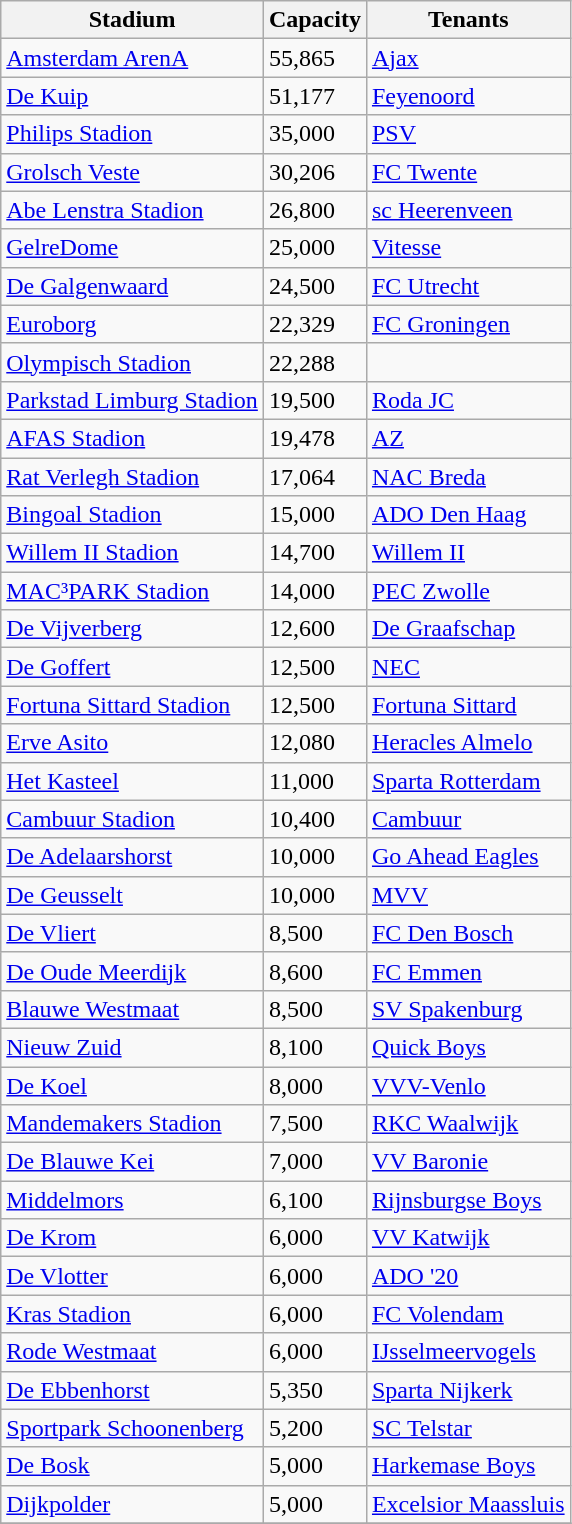<table class="wikitable sortable">
<tr>
<th>Stadium</th>
<th>Capacity</th>
<th>Tenants</th>
</tr>
<tr>
<td><a href='#'>Amsterdam ArenA</a></td>
<td>55,865</td>
<td><a href='#'>Ajax</a></td>
</tr>
<tr>
<td><a href='#'>De Kuip</a></td>
<td>51,177</td>
<td><a href='#'>Feyenoord</a></td>
</tr>
<tr>
<td><a href='#'>Philips Stadion</a></td>
<td>35,000</td>
<td><a href='#'>PSV</a></td>
</tr>
<tr>
<td><a href='#'>Grolsch Veste</a></td>
<td>30,206</td>
<td><a href='#'>FC Twente</a></td>
</tr>
<tr>
<td><a href='#'>Abe Lenstra Stadion</a></td>
<td>26,800</td>
<td><a href='#'>sc Heerenveen</a></td>
</tr>
<tr>
<td><a href='#'>GelreDome</a></td>
<td>25,000</td>
<td><a href='#'>Vitesse</a></td>
</tr>
<tr>
<td><a href='#'>De Galgenwaard</a></td>
<td>24,500</td>
<td><a href='#'>FC Utrecht</a></td>
</tr>
<tr>
<td><a href='#'>Euroborg</a></td>
<td>22,329</td>
<td><a href='#'>FC Groningen</a></td>
</tr>
<tr>
<td><a href='#'>Olympisch Stadion</a></td>
<td>22,288</td>
<td></td>
</tr>
<tr>
<td><a href='#'>Parkstad Limburg Stadion</a></td>
<td>19,500</td>
<td><a href='#'>Roda JC</a></td>
</tr>
<tr>
<td><a href='#'>AFAS Stadion</a></td>
<td>19,478</td>
<td><a href='#'>AZ</a></td>
</tr>
<tr>
<td><a href='#'>Rat Verlegh Stadion</a></td>
<td>17,064</td>
<td><a href='#'>NAC Breda</a></td>
</tr>
<tr>
<td><a href='#'>Bingoal Stadion</a></td>
<td>15,000</td>
<td><a href='#'>ADO Den Haag</a></td>
</tr>
<tr>
<td><a href='#'>Willem II Stadion</a></td>
<td>14,700</td>
<td><a href='#'>Willem II</a></td>
</tr>
<tr>
<td><a href='#'>MAC³PARK Stadion</a></td>
<td>14,000</td>
<td><a href='#'>PEC Zwolle</a></td>
</tr>
<tr>
<td><a href='#'>De Vijverberg</a></td>
<td>12,600</td>
<td><a href='#'>De Graafschap</a></td>
</tr>
<tr>
<td><a href='#'>De Goffert</a></td>
<td>12,500</td>
<td><a href='#'>NEC</a></td>
</tr>
<tr>
<td><a href='#'>Fortuna Sittard Stadion</a></td>
<td>12,500</td>
<td><a href='#'>Fortuna Sittard</a></td>
</tr>
<tr>
<td><a href='#'>Erve Asito</a></td>
<td>12,080</td>
<td><a href='#'>Heracles Almelo</a></td>
</tr>
<tr>
<td><a href='#'>Het Kasteel</a></td>
<td>11,000</td>
<td><a href='#'>Sparta Rotterdam</a></td>
</tr>
<tr>
<td><a href='#'>Cambuur Stadion</a></td>
<td>10,400</td>
<td><a href='#'>Cambuur</a></td>
</tr>
<tr>
<td><a href='#'>De Adelaarshorst</a></td>
<td>10,000</td>
<td><a href='#'>Go Ahead Eagles</a></td>
</tr>
<tr>
<td><a href='#'>De Geusselt</a></td>
<td>10,000</td>
<td><a href='#'>MVV</a></td>
</tr>
<tr>
<td><a href='#'>De Vliert</a></td>
<td>8,500</td>
<td><a href='#'>FC Den Bosch</a></td>
</tr>
<tr>
<td><a href='#'>De Oude Meerdijk</a></td>
<td>8,600</td>
<td><a href='#'>FC Emmen</a></td>
</tr>
<tr>
<td><a href='#'>Blauwe Westmaat</a></td>
<td>8,500</td>
<td><a href='#'>SV Spakenburg</a></td>
</tr>
<tr>
<td><a href='#'>Nieuw Zuid</a></td>
<td>8,100</td>
<td><a href='#'>Quick Boys</a></td>
</tr>
<tr>
<td><a href='#'>De Koel</a></td>
<td>8,000</td>
<td><a href='#'>VVV-Venlo</a></td>
</tr>
<tr>
<td><a href='#'>Mandemakers Stadion</a></td>
<td>7,500</td>
<td><a href='#'>RKC Waalwijk</a></td>
</tr>
<tr>
<td><a href='#'>De Blauwe Kei</a></td>
<td>7,000</td>
<td><a href='#'>VV Baronie</a></td>
</tr>
<tr>
<td><a href='#'>Middelmors</a></td>
<td>6,100</td>
<td><a href='#'>Rijnsburgse Boys</a></td>
</tr>
<tr>
<td><a href='#'>De Krom</a></td>
<td>6,000</td>
<td><a href='#'>VV Katwijk</a></td>
</tr>
<tr>
<td><a href='#'>De Vlotter</a></td>
<td>6,000</td>
<td><a href='#'>ADO '20</a></td>
</tr>
<tr>
<td><a href='#'>Kras Stadion</a></td>
<td>6,000</td>
<td><a href='#'>FC Volendam</a></td>
</tr>
<tr>
<td><a href='#'>Rode Westmaat</a></td>
<td>6,000</td>
<td><a href='#'>IJsselmeervogels</a></td>
</tr>
<tr>
<td><a href='#'>De Ebbenhorst</a></td>
<td>5,350</td>
<td><a href='#'>Sparta Nijkerk</a></td>
</tr>
<tr>
<td><a href='#'>Sportpark Schoonenberg</a></td>
<td>5,200</td>
<td><a href='#'>SC Telstar</a></td>
</tr>
<tr>
<td><a href='#'>De Bosk</a></td>
<td>5,000</td>
<td><a href='#'>Harkemase Boys</a></td>
</tr>
<tr>
<td><a href='#'>Dijkpolder</a></td>
<td>5,000</td>
<td><a href='#'>Excelsior Maassluis</a></td>
</tr>
<tr>
</tr>
</table>
